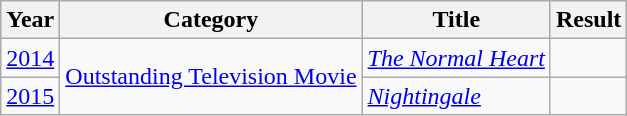<table class="wikitable" style="font-size: 100%">
<tr>
<th>Year</th>
<th>Category</th>
<th>Title</th>
<th>Result</th>
</tr>
<tr>
<td style="text-align:center;"><a href='#'>2014</a></td>
<td rowspan="2"><a href='#'>Outstanding Television Movie</a></td>
<td><em><a href='#'>The Normal Heart</a></em></td>
<td></td>
</tr>
<tr>
<td style="text-align:center;"><a href='#'>2015</a></td>
<td><em><a href='#'>Nightingale</a></em></td>
<td></td>
</tr>
</table>
